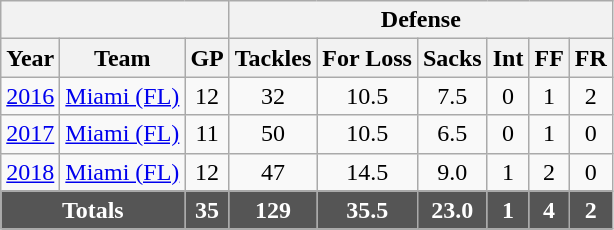<table class="wikitable" style="text-align:center;">
<tr>
<th colspan=3></th>
<th colspan=6>Defense</th>
</tr>
<tr>
<th>Year</th>
<th>Team</th>
<th>GP</th>
<th>Tackles</th>
<th>For Loss</th>
<th>Sacks</th>
<th>Int</th>
<th>FF</th>
<th>FR</th>
</tr>
<tr>
<td><a href='#'>2016</a></td>
<td><a href='#'>Miami (FL)</a></td>
<td>12</td>
<td>32</td>
<td>10.5</td>
<td>7.5</td>
<td>0</td>
<td>1</td>
<td>2</td>
</tr>
<tr>
<td><a href='#'>2017</a></td>
<td><a href='#'>Miami (FL)</a></td>
<td>11</td>
<td>50</td>
<td>10.5</td>
<td>6.5</td>
<td>0</td>
<td>1</td>
<td>0</td>
</tr>
<tr>
<td><a href='#'>2018</a></td>
<td><a href='#'>Miami (FL)</a></td>
<td>12</td>
<td>47</td>
<td>14.5</td>
<td>9.0</td>
<td>1</td>
<td>2</td>
<td>0</td>
</tr>
<tr style="background:#555; font-weight:bold; color:white;">
<td colspan=2>Totals</td>
<td>35</td>
<td>129</td>
<td>35.5</td>
<td>23.0</td>
<td>1</td>
<td>4</td>
<td>2</td>
</tr>
</table>
